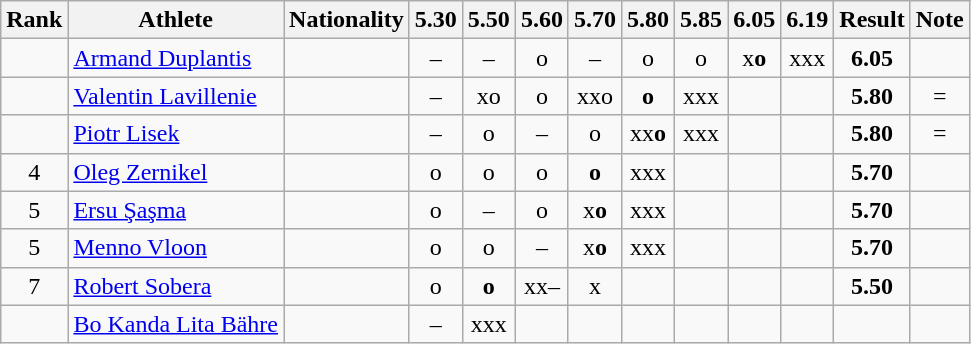<table class="wikitable sortable" style="text-align:center">
<tr>
<th>Rank</th>
<th>Athlete</th>
<th>Nationality</th>
<th>5.30</th>
<th>5.50</th>
<th>5.60</th>
<th>5.70</th>
<th>5.80</th>
<th>5.85</th>
<th>6.05</th>
<th>6.19</th>
<th>Result</th>
<th>Note</th>
</tr>
<tr>
<td></td>
<td align=left><a href='#'>Armand Duplantis</a></td>
<td align=left></td>
<td>–</td>
<td>–</td>
<td>o</td>
<td>–</td>
<td>o</td>
<td>o</td>
<td>x<strong>o</strong></td>
<td>xxx</td>
<td><strong>6.05</strong></td>
<td></td>
</tr>
<tr>
<td></td>
<td align=left><a href='#'>Valentin Lavillenie</a></td>
<td align=left></td>
<td>–</td>
<td>xo</td>
<td>o</td>
<td>xxo</td>
<td><strong>o</strong></td>
<td>xxx</td>
<td></td>
<td></td>
<td><strong>5.80</strong></td>
<td>=</td>
</tr>
<tr>
<td></td>
<td align=left><a href='#'>Piotr Lisek</a></td>
<td align=left></td>
<td>–</td>
<td>o</td>
<td>–</td>
<td>o</td>
<td>xx<strong>o</strong></td>
<td>xxx</td>
<td></td>
<td></td>
<td><strong>5.80</strong></td>
<td>=</td>
</tr>
<tr>
<td>4</td>
<td align=left><a href='#'>Oleg Zernikel</a></td>
<td align=left></td>
<td>o</td>
<td>o</td>
<td>o</td>
<td><strong>o</strong></td>
<td>xxx</td>
<td></td>
<td></td>
<td></td>
<td><strong>5.70</strong></td>
<td></td>
</tr>
<tr>
<td>5</td>
<td align=left><a href='#'>Ersu Şaşma</a></td>
<td align=left></td>
<td>o</td>
<td>–</td>
<td>o</td>
<td>x<strong>o</strong></td>
<td>xxx</td>
<td></td>
<td></td>
<td></td>
<td><strong>5.70</strong></td>
<td></td>
</tr>
<tr>
<td>5</td>
<td align=left><a href='#'>Menno Vloon</a></td>
<td align=left></td>
<td>o</td>
<td>o</td>
<td>–</td>
<td>x<strong>o</strong></td>
<td>xxx</td>
<td></td>
<td></td>
<td></td>
<td><strong>5.70</strong></td>
<td></td>
</tr>
<tr>
<td>7</td>
<td align=left><a href='#'>Robert Sobera</a></td>
<td align=left></td>
<td>o</td>
<td><strong>o</strong></td>
<td>xx–</td>
<td>x</td>
<td></td>
<td></td>
<td></td>
<td></td>
<td><strong>5.50</strong></td>
<td></td>
</tr>
<tr>
<td></td>
<td align=left><a href='#'>Bo Kanda Lita Bähre</a></td>
<td align=left></td>
<td>–</td>
<td>xxx</td>
<td></td>
<td></td>
<td></td>
<td></td>
<td></td>
<td></td>
<td></td>
<td></td>
</tr>
</table>
